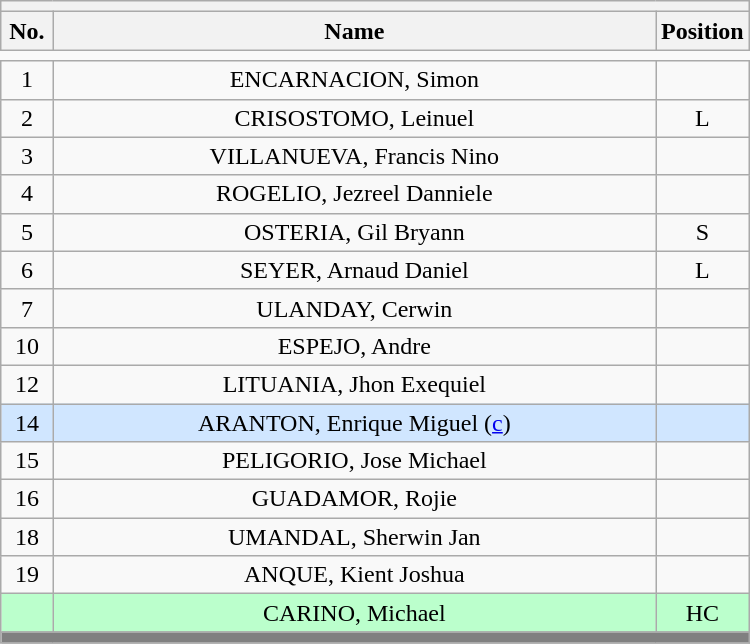<table class='wikitable mw-collapsible mw-collapsed' style="text-align: center; width: 500px; border: none">
<tr>
<th style='text-align: left;' colspan=3></th>
</tr>
<tr>
<th style='width: 7%;'>No.</th>
<th>Name</th>
<th style='width: 10%;'>Position</th>
</tr>
<tr>
<td style='border: none;'></td>
</tr>
<tr>
<td>1</td>
<td>ENCARNACION, Simon</td>
<td></td>
</tr>
<tr>
<td>2</td>
<td>CRISOSTOMO, Leinuel</td>
<td>L</td>
</tr>
<tr>
<td>3</td>
<td>VILLANUEVA, Francis Nino</td>
<td></td>
</tr>
<tr>
<td>4</td>
<td>ROGELIO, Jezreel Danniele</td>
<td></td>
</tr>
<tr>
<td>5</td>
<td>OSTERIA, Gil Bryann</td>
<td>S</td>
</tr>
<tr>
<td>6</td>
<td>SEYER, Arnaud Daniel</td>
<td>L</td>
</tr>
<tr>
<td>7</td>
<td>ULANDAY, Cerwin</td>
<td></td>
</tr>
<tr>
<td>10</td>
<td>ESPEJO, Andre</td>
<td></td>
</tr>
<tr>
<td>12</td>
<td>LITUANIA, Jhon Exequiel</td>
<td></td>
</tr>
<tr bgcolor=#D0E6FF>
<td>14</td>
<td>ARANTON, Enrique Miguel (<a href='#'>c</a>)</td>
<td></td>
</tr>
<tr>
<td>15</td>
<td>PELIGORIO, Jose Michael</td>
<td></td>
</tr>
<tr>
<td>16</td>
<td>GUADAMOR, Rojie</td>
<td></td>
</tr>
<tr>
<td>18</td>
<td>UMANDAL, Sherwin Jan</td>
<td></td>
</tr>
<tr>
<td>19</td>
<td>ANQUE, Kient Joshua</td>
<td></td>
</tr>
<tr bgcolor=#BBFFCC>
<td></td>
<td>CARINO, Michael</td>
<td>HC</td>
</tr>
<tr>
<th style='background: grey;' colspan=3></th>
</tr>
</table>
